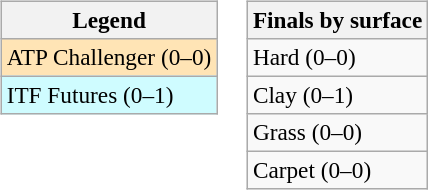<table>
<tr valign=top>
<td><br><table class=wikitable style=font-size:97%>
<tr>
<th>Legend</th>
</tr>
<tr bgcolor=moccasin>
<td>ATP Challenger (0–0)</td>
</tr>
<tr bgcolor=cffcff>
<td>ITF Futures (0–1)</td>
</tr>
</table>
</td>
<td><br><table class=wikitable style=font-size:97%>
<tr>
<th>Finals by surface</th>
</tr>
<tr>
<td>Hard (0–0)</td>
</tr>
<tr>
<td>Clay (0–1)</td>
</tr>
<tr>
<td>Grass (0–0)</td>
</tr>
<tr>
<td>Carpet (0–0)</td>
</tr>
</table>
</td>
</tr>
</table>
